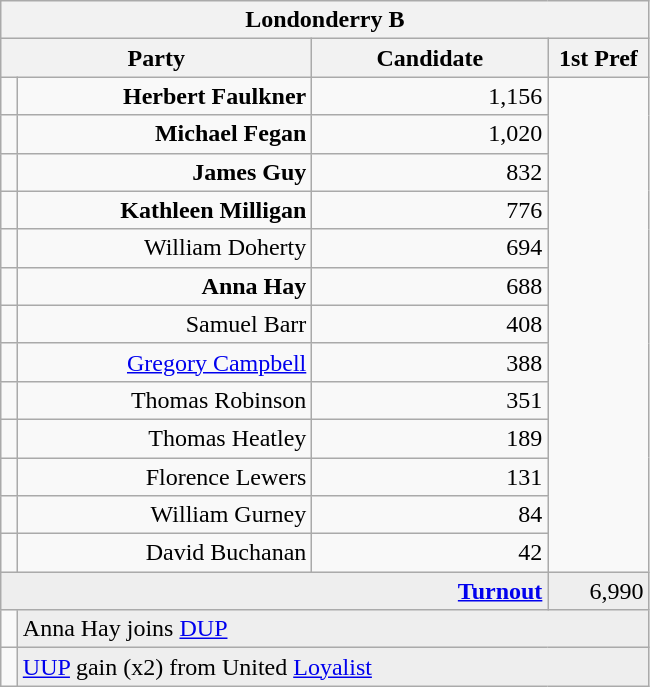<table class="wikitable">
<tr>
<th colspan="4" align="center">Londonderry B</th>
</tr>
<tr>
<th colspan="2" align="center" width=200>Party</th>
<th width=150>Candidate</th>
<th width=60>1st Pref</th>
</tr>
<tr>
<td></td>
<td align="right"><strong>Herbert Faulkner</strong></td>
<td align="right">1,156</td>
</tr>
<tr>
<td></td>
<td align="right"><strong>Michael Fegan</strong></td>
<td align="right">1,020</td>
</tr>
<tr>
<td></td>
<td align="right"><strong>James Guy</strong></td>
<td align="right">832</td>
</tr>
<tr>
<td></td>
<td align="right"><strong>Kathleen Milligan</strong></td>
<td align="right">776</td>
</tr>
<tr>
<td></td>
<td align="right">William Doherty</td>
<td align="right">694</td>
</tr>
<tr>
<td></td>
<td align="right"><strong>Anna Hay</strong></td>
<td align="right">688</td>
</tr>
<tr>
<td></td>
<td align="right">Samuel Barr</td>
<td align="right">408</td>
</tr>
<tr>
<td></td>
<td align="right"><a href='#'>Gregory Campbell</a></td>
<td align="right">388</td>
</tr>
<tr>
<td></td>
<td align="right">Thomas Robinson</td>
<td align="right">351</td>
</tr>
<tr>
<td></td>
<td align="right">Thomas Heatley</td>
<td align="right">189</td>
</tr>
<tr>
<td></td>
<td align="right">Florence Lewers</td>
<td align="right">131</td>
</tr>
<tr>
<td></td>
<td align="right">William Gurney</td>
<td align="right">84</td>
</tr>
<tr>
<td></td>
<td align="right">David Buchanan</td>
<td align="right">42</td>
</tr>
<tr bgcolor="EEEEEE">
<td colspan=3 align="right"><strong><a href='#'>Turnout</a></strong></td>
<td align="right">6,990</td>
</tr>
<tr>
<td bgcolor=></td>
<td colspan=3 bgcolor="EEEEEE">Anna Hay joins <a href='#'>DUP</a></td>
</tr>
<tr>
<td bgcolor=></td>
<td colspan=3 bgcolor="EEEEEE"><a href='#'>UUP</a> gain (x2) from United <a href='#'>Loyalist</a></td>
</tr>
</table>
